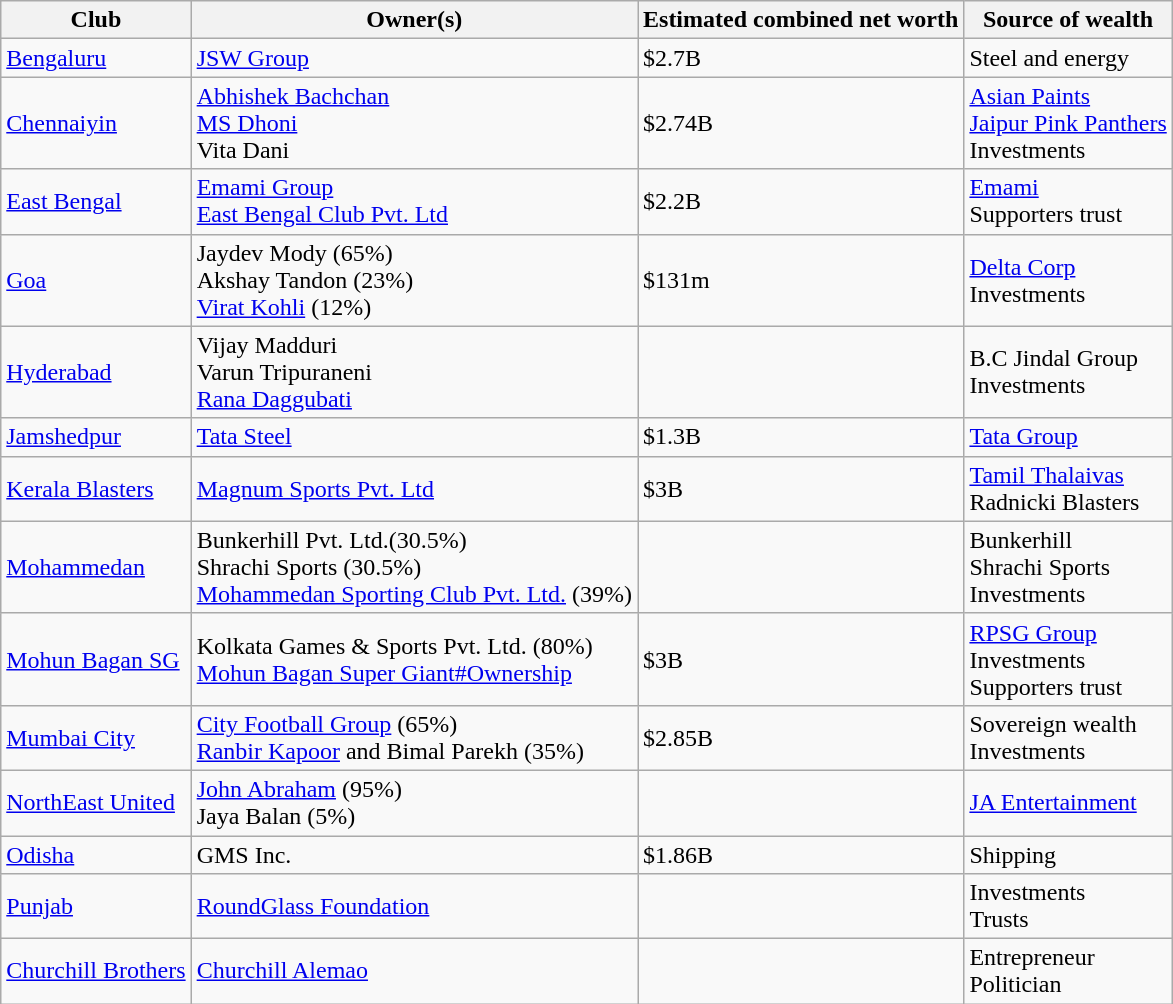<table class="wikitable sortable">
<tr>
<th>Club</th>
<th>Owner(s)</th>
<th>Estimated combined net worth</th>
<th>Source of wealth</th>
</tr>
<tr>
<td><a href='#'>Bengaluru</a></td>
<td> <a href='#'>JSW Group</a></td>
<td>$2.7B</td>
<td>Steel and energy</td>
</tr>
<tr>
<td><a href='#'>Chennaiyin</a></td>
<td> <a href='#'>Abhishek Bachchan</a><br> <a href='#'>MS Dhoni</a><br> Vita Dani</td>
<td>$2.74B</td>
<td><a href='#'>Asian Paints</a><br><a href='#'>Jaipur Pink Panthers</a><br>Investments</td>
</tr>
<tr>
<td><a href='#'>East Bengal</a></td>
<td> <a href='#'>Emami Group <br> East Bengal Club Pvt. Ltd</a></td>
<td>$2.2B</td>
<td><a href='#'>Emami</a><br>Supporters trust</td>
</tr>
<tr>
<td><a href='#'>Goa</a></td>
<td> Jaydev Mody (65%)<br> Akshay Tandon (23%)<br> <a href='#'>Virat Kohli</a> (12%)</td>
<td>$131m</td>
<td><a href='#'>Delta Corp</a><br>Investments</td>
</tr>
<tr>
<td><a href='#'>Hyderabad</a></td>
<td> Vijay Madduri<br> Varun Tripuraneni <br> <a href='#'>Rana Daggubati</a></td>
<td></td>
<td>B.C Jindal Group<br>Investments</td>
</tr>
<tr>
<td><a href='#'>Jamshedpur</a></td>
<td> <a href='#'>Tata Steel</a></td>
<td>$1.3B</td>
<td><a href='#'>Tata Group</a></td>
</tr>
<tr $1.3B>
<td><a href='#'>Kerala Blasters</a></td>
<td> <a href='#'>Magnum Sports Pvt. Ltd</a></td>
<td>$3B</td>
<td><a href='#'>Tamil Thalaivas</a><br>Radnicki Blasters</td>
</tr>
<tr>
<td><a href='#'>Mohammedan</a></td>
<td> Bunkerhill Pvt. Ltd.(30.5%) <br>  Shrachi Sports (30.5%) <br><a href='#'>Mohammedan Sporting Club Pvt. Ltd.</a> (39%)</td>
<td></td>
<td>Bunkerhill<br>Shrachi Sports<br>Investments</td>
</tr>
<tr>
<td><a href='#'>Mohun Bagan SG</a></td>
<td> Kolkata Games & Sports Pvt. Ltd. (80%)<br> <a href='#'>Mohun Bagan Super Giant#Ownership</a></td>
<td>$3B</td>
<td><a href='#'>RPSG Group</a><br>Investments<br>Supporters trust</td>
</tr>
<tr>
<td><a href='#'>Mumbai City</a></td>
<td>   <a href='#'>City Football Group</a> (65%)<br> <a href='#'>Ranbir Kapoor</a> and  Bimal Parekh (35%)</td>
<td>$2.85B</td>
<td>Sovereign wealth<br>Investments</td>
</tr>
<tr>
<td><a href='#'>NorthEast United</a></td>
<td> <a href='#'>John Abraham</a> (95%)<br> Jaya Balan (5%)</td>
<td></td>
<td><a href='#'>JA Entertainment</a></td>
</tr>
<tr>
<td><a href='#'>Odisha</a></td>
<td> GMS Inc.</td>
<td>$1.86B</td>
<td>Shipping</td>
</tr>
<tr>
<td><a href='#'>Punjab</a></td>
<td> <a href='#'>RoundGlass Foundation</a></td>
<td></td>
<td>Investments<br>Trusts</td>
</tr>
<tr>
<td><a href='#'>Churchill Brothers</a></td>
<td> <a href='#'>Churchill Alemao</a></td>
<td></td>
<td>Entrepreneur<br>Politician</td>
</tr>
</table>
